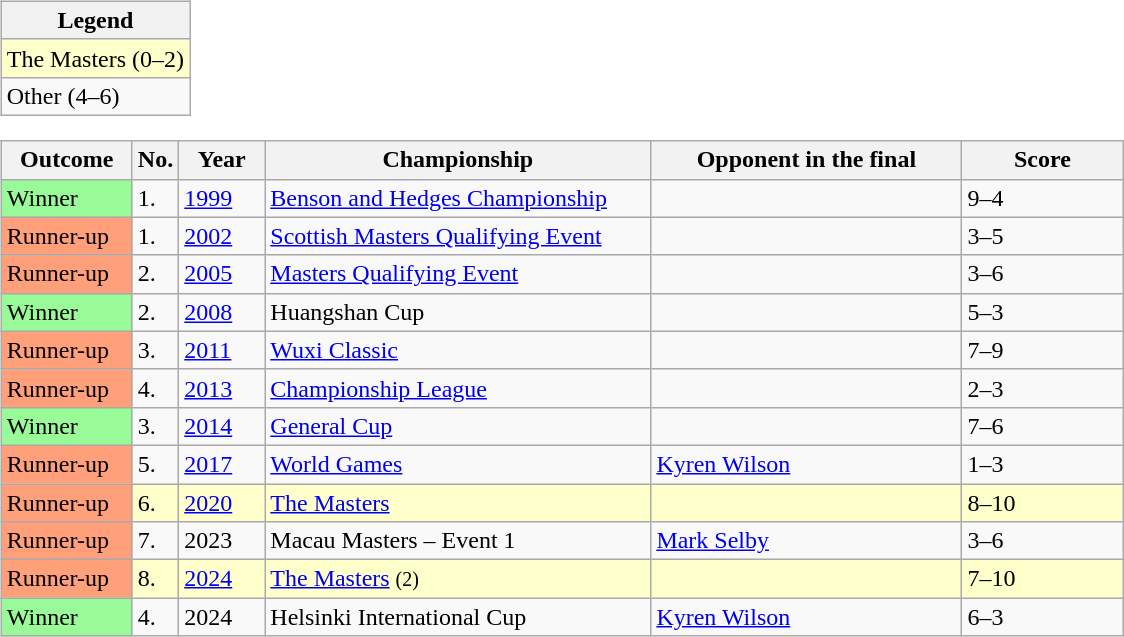<table width=100%>
<tr>
<td valign=top width=40% align=left><br><table class="wikitable">
<tr>
<th>Legend</th>
</tr>
<tr bgcolor="ffffcc">
<td>The Masters (0–2)</td>
</tr>
<tr>
<td>Other (4–6)</td>
</tr>
</table>
<table class="wikitable sortable">
<tr>
<th width="80">Outcome</th>
<th width="20">No.</th>
<th width="50">Year</th>
<th width="250">Championship</th>
<th width="200">Opponent in the final</th>
<th width="100">Score</th>
</tr>
<tr>
<td style="background:#98FB98">Winner</td>
<td>1.</td>
<td><a href='#'>1999</a></td>
<td><a href='#'>Benson and Hedges Championship</a></td>
<td> </td>
<td>9–4</td>
</tr>
<tr>
<td style="background:#ffa07a;">Runner-up</td>
<td>1.</td>
<td><a href='#'>2002</a></td>
<td><a href='#'>Scottish Masters Qualifying Event</a></td>
<td> </td>
<td>3–5</td>
</tr>
<tr>
<td style="background:#ffa07a;">Runner-up</td>
<td>2.</td>
<td><a href='#'>2005</a></td>
<td><a href='#'>Masters Qualifying Event</a></td>
<td> </td>
<td>3–6</td>
</tr>
<tr>
<td style="background:#98FB98">Winner</td>
<td>2.</td>
<td><a href='#'>2008</a></td>
<td>Huangshan Cup</td>
<td> </td>
<td>5–3</td>
</tr>
<tr>
<td style="background:#ffa07a;">Runner-up</td>
<td>3.</td>
<td><a href='#'>2011</a></td>
<td><a href='#'>Wuxi Classic</a></td>
<td> </td>
<td>7–9</td>
</tr>
<tr>
<td style="background:#ffa07a;">Runner-up</td>
<td>4.</td>
<td><a href='#'>2013</a></td>
<td><a href='#'>Championship League</a></td>
<td> </td>
<td>2–3</td>
</tr>
<tr>
<td style="background:#98FB98">Winner</td>
<td>3.</td>
<td><a href='#'>2014</a></td>
<td><a href='#'>General Cup</a></td>
<td> </td>
<td>7–6</td>
</tr>
<tr>
<td style="background:#ffa07a;">Runner-up</td>
<td>5.</td>
<td><a href='#'>2017</a></td>
<td><a href='#'>World Games</a></td>
<td> <a href='#'>Kyren Wilson</a></td>
<td>1–3</td>
</tr>
<tr bgcolor="ffffcc">
<td style="background:#ffa07a;">Runner-up</td>
<td>6.</td>
<td><a href='#'>2020</a></td>
<td><a href='#'>The Masters</a></td>
<td> </td>
<td>8–10</td>
</tr>
<tr>
<td style="background:#ffa07a;">Runner-up</td>
<td>7.</td>
<td>2023</td>
<td>Macau Masters – Event 1</td>
<td> <a href='#'>Mark Selby</a></td>
<td>3–6</td>
</tr>
<tr bgcolor="ffffcc">
<td style="background:#ffa07a;">Runner-up</td>
<td>8.</td>
<td><a href='#'>2024</a></td>
<td><a href='#'>The Masters</a> <small>(2)</small></td>
<td> </td>
<td>7–10</td>
</tr>
<tr>
<td style="background:#98FB98">Winner</td>
<td>4.</td>
<td>2024</td>
<td>Helsinki International Cup</td>
<td> <a href='#'>Kyren Wilson</a></td>
<td>6–3</td>
</tr>
</table>
</td>
</tr>
</table>
